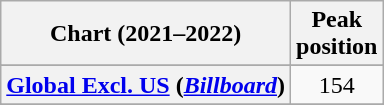<table class="wikitable sortable plainrowheaders" style="text-align:center">
<tr>
<th>Chart (2021–2022)</th>
<th>Peak<br>position</th>
</tr>
<tr>
</tr>
<tr>
<th scope="row"><a href='#'>Global Excl. US</a> (<em><a href='#'>Billboard</a></em>)</th>
<td>154</td>
</tr>
<tr>
</tr>
<tr>
</tr>
<tr>
</tr>
<tr>
</tr>
<tr>
</tr>
<tr>
</tr>
<tr>
</tr>
</table>
